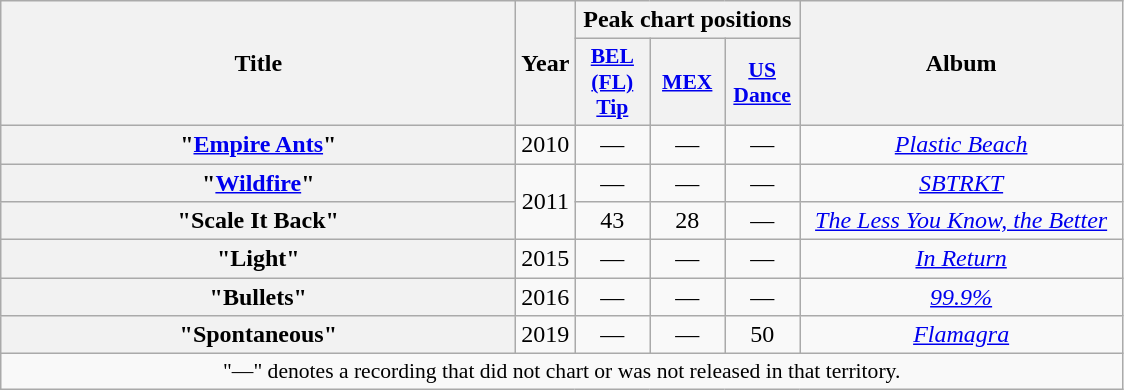<table class="wikitable plainrowheaders" style="text-align:center">
<tr>
<th scope="col" rowspan="2" style="width:21em;">Title</th>
<th scope="col" rowspan="2" style="width:1em;">Year</th>
<th scope="col" colspan="3">Peak chart positions</th>
<th scope="col" rowspan="2" style="width:13em;">Album</th>
</tr>
<tr>
<th scope="col" style="width:3em;font-size:90%;"><a href='#'>BEL<br>(FL)<br>Tip</a><br></th>
<th scope="col" style="width:3em;font-size:90%;"><a href='#'>MEX</a><br></th>
<th scope="col" style="width:3em;font-size:90%;"><a href='#'>US<br>Dance</a><br></th>
</tr>
<tr>
<th scope="row">"<a href='#'>Empire Ants</a>"<br></th>
<td>2010</td>
<td>—</td>
<td>—</td>
<td>—</td>
<td><em><a href='#'>Plastic Beach</a></em></td>
</tr>
<tr>
<th scope="row">"<a href='#'>Wildfire</a>"<br></th>
<td rowspan="2">2011</td>
<td>—</td>
<td>—</td>
<td>—</td>
<td><em><a href='#'>SBTRKT</a></em></td>
</tr>
<tr>
<th scope="row">"Scale It Back"<br></th>
<td>43</td>
<td>28</td>
<td>—</td>
<td><em><a href='#'>The Less You Know, the Better</a></em></td>
</tr>
<tr>
<th scope="row">"Light"<br></th>
<td>2015</td>
<td>—</td>
<td>—</td>
<td>—</td>
<td><em><a href='#'>In Return</a></em></td>
</tr>
<tr>
<th scope="row">"Bullets"<br></th>
<td>2016</td>
<td>—</td>
<td>—</td>
<td>—</td>
<td><em><a href='#'>99.9%</a></em></td>
</tr>
<tr>
<th scope="row">"Spontaneous"<br></th>
<td>2019</td>
<td>—</td>
<td>—</td>
<td>50</td>
<td><em><a href='#'>Flamagra</a></em></td>
</tr>
<tr>
<td colspan="7" style="font-size:90%">"—" denotes a recording that did not chart or was not released in that territory.</td>
</tr>
</table>
